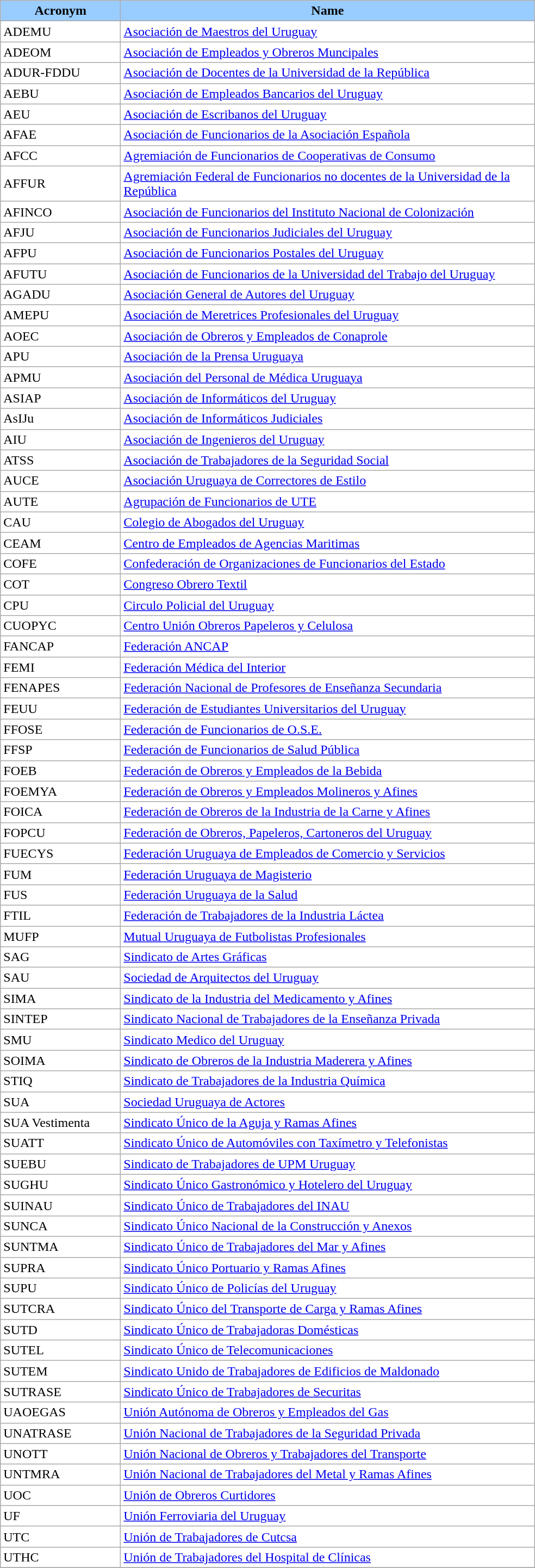<table border="0" style="background:#ffffff" align="top" class="sortable wikitable">
<tr>
<th width="140 px" style="background:#99CCFF; color:Black">Acronym</th>
<th width="500 px" style="background:#99CCFF; color:Black">Name</th>
</tr>
<tr>
<td>ADEMU</td>
<td><a href='#'>Asociación de Maestros del Uruguay</a></td>
</tr>
<tr>
<td>ADEOM</td>
<td><a href='#'>Asociación de Empleados y Obreros Muncipales</a></td>
</tr>
<tr>
<td>ADUR-FDDU</td>
<td><a href='#'>Asociación de Docentes de la Universidad de la República</a></td>
</tr>
<tr>
<td>AEBU</td>
<td><a href='#'>Asociación de Empleados Bancarios del Uruguay</a></td>
</tr>
<tr>
<td>AEU</td>
<td><a href='#'>Asociación de Escribanos del Uruguay</a></td>
</tr>
<tr>
<td>AFAE</td>
<td><a href='#'>Asociación de Funcionarios de la Asociación Española</a></td>
</tr>
<tr>
<td>AFCC</td>
<td><a href='#'>Agremiación de Funcionarios de Cooperativas de Consumo</a></td>
</tr>
<tr>
<td>AFFUR</td>
<td><a href='#'>Agremiación Federal de Funcionarios no docentes de la Universidad de la República</a></td>
</tr>
<tr>
<td>AFINCO</td>
<td><a href='#'>Asociación de Funcionarios del Instituto Nacional de Colonización</a></td>
</tr>
<tr>
<td>AFJU</td>
<td><a href='#'>Asociación de Funcionarios Judiciales del Uruguay</a></td>
</tr>
<tr>
<td>AFPU</td>
<td><a href='#'>Asociación de Funcionarios Postales del Uruguay</a></td>
</tr>
<tr>
<td>AFUTU</td>
<td><a href='#'>Asociación de Funcionarios de la Universidad del Trabajo del Uruguay</a></td>
</tr>
<tr>
<td>AGADU</td>
<td><a href='#'>Asociación General de Autores del Uruguay</a></td>
</tr>
<tr>
<td>AMEPU</td>
<td><a href='#'>Asociación de Meretrices Profesionales del Uruguay</a></td>
</tr>
<tr>
<td>AOEC</td>
<td><a href='#'>Asociación de Obreros y Empleados de Conaprole</a></td>
</tr>
<tr>
<td>APU</td>
<td><a href='#'>Asociación de la Prensa Uruguaya</a></td>
</tr>
<tr>
<td>APMU</td>
<td><a href='#'>Asociación del Personal de Médica Uruguaya</a></td>
</tr>
<tr>
<td>ASIAP</td>
<td><a href='#'>Asociación de Informáticos del Uruguay</a></td>
</tr>
<tr>
<td>AsIJu</td>
<td><a href='#'>Asociación de Informáticos Judiciales</a></td>
</tr>
<tr>
<td>AIU</td>
<td><a href='#'>Asociación de Ingenieros del Uruguay</a></td>
</tr>
<tr>
<td>ATSS</td>
<td><a href='#'>Asociación de Trabajadores de la Seguridad Social</a></td>
</tr>
<tr>
<td>AUCE</td>
<td><a href='#'>Asociación Uruguaya de Correctores de Estilo</a></td>
</tr>
<tr>
<td>AUTE</td>
<td><a href='#'>Agrupación de Funcionarios de UTE</a></td>
</tr>
<tr>
<td>CAU</td>
<td><a href='#'>Colegio de Abogados del Uruguay</a></td>
</tr>
<tr>
<td>CEAM</td>
<td><a href='#'>Centro de Empleados de Agencias Maritimas</a></td>
</tr>
<tr>
<td>COFE</td>
<td><a href='#'>Confederación de Organizaciones de Funcionarios del Estado</a></td>
</tr>
<tr>
<td>COT</td>
<td><a href='#'>Congreso Obrero Textil</a></td>
</tr>
<tr>
<td>CPU</td>
<td><a href='#'>Circulo Policial del Uruguay</a></td>
</tr>
<tr>
<td>CUOPYC</td>
<td><a href='#'>Centro Unión Obreros Papeleros y Celulosa</a></td>
</tr>
<tr>
<td>FANCAP</td>
<td><a href='#'>Federación ANCAP</a></td>
</tr>
<tr>
<td>FEMI</td>
<td><a href='#'>Federación Médica del Interior</a></td>
</tr>
<tr>
<td>FENAPES</td>
<td><a href='#'>Federación Nacional de Profesores de Enseñanza Secundaria</a></td>
</tr>
<tr>
<td>FEUU</td>
<td><a href='#'>Federación de Estudiantes Universitarios del Uruguay</a></td>
</tr>
<tr>
<td>FFOSE</td>
<td><a href='#'>Federación de Funcionarios de O.S.E.</a></td>
</tr>
<tr>
<td>FFSP</td>
<td><a href='#'>Federación de Funcionarios de Salud Pública </a></td>
</tr>
<tr>
<td>FOEB</td>
<td><a href='#'>Federación de Obreros y Empleados de la Bebida</a></td>
</tr>
<tr>
<td>FOEMYA</td>
<td><a href='#'>Federación de Obreros y Empleados Molineros y Afines</a></td>
</tr>
<tr>
<td>FOICA</td>
<td><a href='#'>Federación de Obreros de la Industria de la Carne y Afines</a></td>
</tr>
<tr>
<td>FOPCU</td>
<td><a href='#'>Federación de Obreros, Papeleros, Cartoneros del Uruguay</a></td>
</tr>
<tr>
<td>FUECYS</td>
<td><a href='#'>Federación Uruguaya de Empleados de Comercio y Servicios</a></td>
</tr>
<tr>
<td>FUM</td>
<td><a href='#'>Federación Uruguaya de Magisterio</a></td>
</tr>
<tr>
<td>FUS</td>
<td><a href='#'>Federación Uruguaya de la Salud</a></td>
</tr>
<tr>
<td>FTIL</td>
<td><a href='#'>Federación de Trabajadores de la Industria Láctea</a></td>
</tr>
<tr>
<td>MUFP</td>
<td><a href='#'>Mutual Uruguaya de Futbolistas Profesionales</a></td>
</tr>
<tr>
<td>SAG</td>
<td><a href='#'>Sindicato de Artes Gráficas</a></td>
</tr>
<tr>
<td>SAU</td>
<td><a href='#'>Sociedad de Arquitectos del Uruguay</a></td>
</tr>
<tr>
<td>SIMA</td>
<td><a href='#'>Sindicato de la Industria del Medicamento y Afines</a></td>
</tr>
<tr>
<td>SINTEP</td>
<td><a href='#'>Sindicato Nacional de Trabajadores de la Enseñanza Privada</a></td>
</tr>
<tr>
<td>SMU</td>
<td><a href='#'>Sindicato Medico del Uruguay</a></td>
</tr>
<tr>
<td>SOIMA</td>
<td><a href='#'>Sindicato de Obreros de la Industria Maderera y Afines</a></td>
</tr>
<tr>
<td>STIQ</td>
<td><a href='#'>Sindicato de Trabajadores de la Industria Química</a></td>
</tr>
<tr>
<td>SUA</td>
<td><a href='#'>Sociedad Uruguaya de Actores</a></td>
</tr>
<tr>
<td>SUA Vestimenta</td>
<td><a href='#'>Sindicato Único de la Aguja y Ramas Afines</a></td>
</tr>
<tr>
<td>SUATT</td>
<td><a href='#'>Sindicato Único de Automóviles con Taxímetro y Telefonistas</a></td>
</tr>
<tr>
<td>SUEBU</td>
<td><a href='#'>Sindicato de Trabajadores de UPM Uruguay</a></td>
</tr>
<tr>
<td>SUGHU</td>
<td><a href='#'>Sindicato Único Gastronómico y Hotelero del Uruguay</a></td>
</tr>
<tr>
<td>SUINAU</td>
<td><a href='#'>Sindicato Único de Trabajadores del INAU</a></td>
</tr>
<tr>
<td>SUNCA</td>
<td><a href='#'>Sindicato Único Nacional de la Construcción y Anexos</a></td>
</tr>
<tr>
<td>SUNTMA</td>
<td><a href='#'>Sindicato Único de Trabajadores del Mar y Afines</a></td>
</tr>
<tr>
<td>SUPRA</td>
<td><a href='#'>Sindicato Único Portuario y Ramas Afines</a></td>
</tr>
<tr>
<td>SUPU</td>
<td><a href='#'>Sindicato Único de Policías del Uruguay</a></td>
</tr>
<tr>
<td>SUTCRA</td>
<td><a href='#'>Sindicato Único del Transporte de Carga y Ramas Afines</a></td>
</tr>
<tr>
<td>SUTD</td>
<td><a href='#'>Sindicato Único de Trabajadoras Domésticas</a></td>
</tr>
<tr>
<td>SUTEL</td>
<td><a href='#'>Sindicato Único de Telecomunicaciones</a></td>
</tr>
<tr>
<td>SUTEM</td>
<td><a href='#'>Sindicato Unido de Trabajadores de Edificios de Maldonado</a></td>
</tr>
<tr>
<td>SUTRASE</td>
<td><a href='#'>Sindicato Único de Trabajadores de Securitas</a></td>
</tr>
<tr>
<td>UAOEGAS</td>
<td><a href='#'>Unión Autónoma de Obreros y Empleados del Gas</a></td>
</tr>
<tr>
<td>UNATRASE</td>
<td><a href='#'>Unión Nacional de Trabajadores de la Seguridad Privada</a></td>
</tr>
<tr>
<td>UNOTT</td>
<td><a href='#'>Unión Nacional de Obreros y Trabajadores del Transporte</a></td>
</tr>
<tr>
<td>UNTMRA</td>
<td><a href='#'>Unión Nacional de Trabajadores del Metal y Ramas Afines</a></td>
</tr>
<tr>
<td>UOC</td>
<td><a href='#'>Unión de Obreros Curtidores</a></td>
</tr>
<tr>
<td>UF</td>
<td><a href='#'>Unión Ferroviaria del Uruguay</a></td>
</tr>
<tr>
<td>UTC</td>
<td><a href='#'>Unión de Trabajadores de Cutcsa</a></td>
</tr>
<tr>
<td>UTHC</td>
<td><a href='#'>Unión de Trabajadores del Hospital de Clínicas</a></td>
</tr>
<tr>
</tr>
</table>
